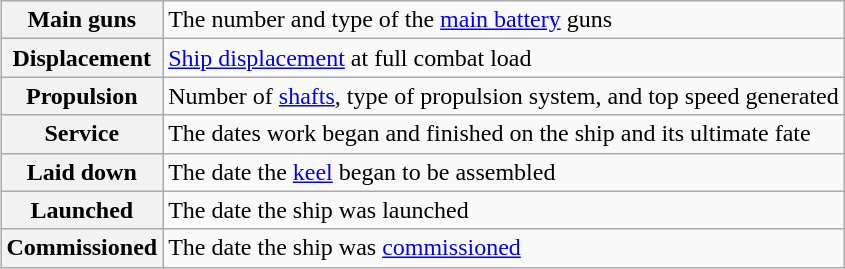<table class="wikitable plainrowheaders" style="float: right; margin: 0 0 0 1em;">
<tr>
<th scope="row">Main guns</th>
<td>The number and type of the <a href='#'>main battery</a> guns</td>
</tr>
<tr>
<th scope="row">Displacement</th>
<td><a href='#'>Ship displacement</a> at full combat load</td>
</tr>
<tr>
<th scope="row">Propulsion</th>
<td>Number of <a href='#'>shafts</a>, type of propulsion system, and top speed generated</td>
</tr>
<tr>
<th scope="row">Service</th>
<td>The dates work began and finished on the ship and its ultimate fate</td>
</tr>
<tr>
<th scope="row">Laid down</th>
<td>The date the <a href='#'>keel</a> began to be assembled</td>
</tr>
<tr>
<th scope="row">Launched</th>
<td>The date the ship was launched</td>
</tr>
<tr>
<th scope="row">Commissioned</th>
<td>The date the ship was <a href='#'>commissioned</a></td>
</tr>
</table>
